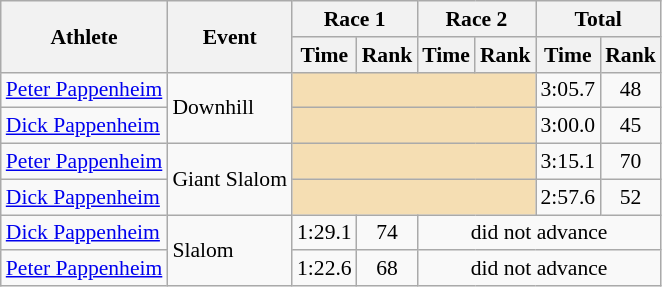<table class="wikitable" style="font-size:90%">
<tr>
<th rowspan="2">Athlete</th>
<th rowspan="2">Event</th>
<th colspan="2">Race 1</th>
<th colspan="2">Race 2</th>
<th colspan="2">Total</th>
</tr>
<tr>
<th>Time</th>
<th>Rank</th>
<th>Time</th>
<th>Rank</th>
<th>Time</th>
<th>Rank</th>
</tr>
<tr>
<td><a href='#'>Peter Pappenheim</a></td>
<td rowspan="2">Downhill</td>
<td colspan="4" bgcolor="wheat"></td>
<td align="center">3:05.7</td>
<td align="center">48</td>
</tr>
<tr>
<td><a href='#'>Dick Pappenheim</a></td>
<td colspan="4" bgcolor="wheat"></td>
<td align="center">3:00.0</td>
<td align="center">45</td>
</tr>
<tr>
<td><a href='#'>Peter Pappenheim</a></td>
<td rowspan="2">Giant Slalom</td>
<td colspan="4" bgcolor="wheat"></td>
<td align="center">3:15.1</td>
<td align="center">70</td>
</tr>
<tr>
<td><a href='#'>Dick Pappenheim</a></td>
<td colspan="4" bgcolor="wheat"></td>
<td align="center">2:57.6</td>
<td align="center">52</td>
</tr>
<tr>
<td><a href='#'>Dick Pappenheim</a></td>
<td rowspan="2">Slalom</td>
<td align="center">1:29.1</td>
<td align="center">74</td>
<td colspan="4" align="center">did not advance</td>
</tr>
<tr>
<td><a href='#'>Peter Pappenheim</a></td>
<td align="center">1:22.6</td>
<td align="center">68</td>
<td colspan="4" align="center">did not advance</td>
</tr>
</table>
